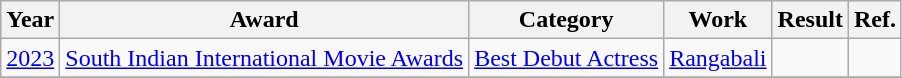<table class="wikitable">
<tr>
<th>Year</th>
<th>Award</th>
<th>Category</th>
<th>Work</th>
<th>Result</th>
<th>Ref.</th>
</tr>
<tr>
<td><a href='#'>2023</a></td>
<td><a href='#'>South Indian International Movie Awards</a></td>
<td><a href='#'>Best Debut Actress</a></td>
<td><a href='#'>Rangabali</a></td>
<td></td>
<td></td>
</tr>
<tr>
</tr>
</table>
